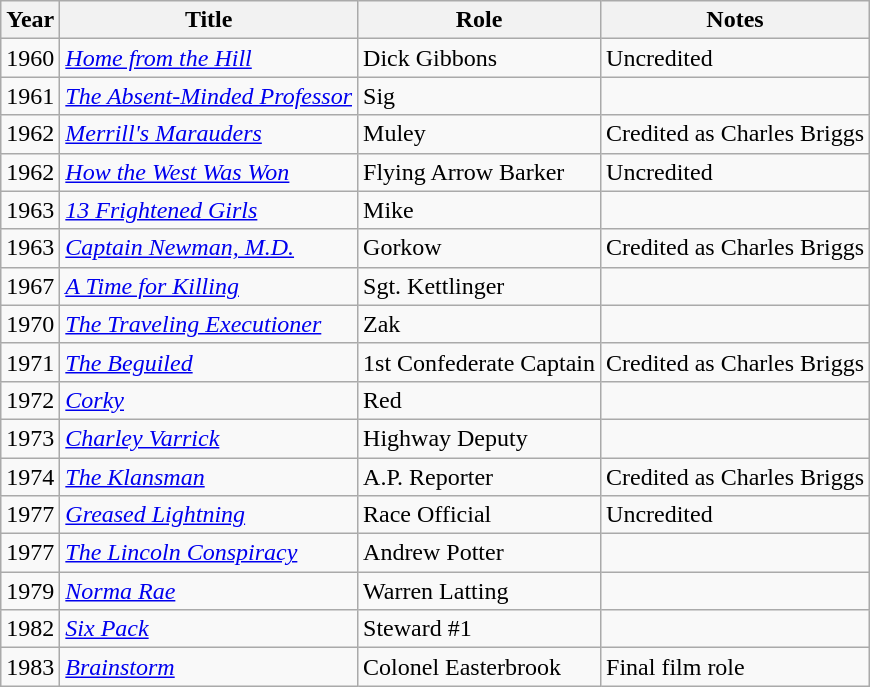<table class="wikitable sortable">
<tr>
<th>Year</th>
<th>Title</th>
<th>Role</th>
<th>Notes</th>
</tr>
<tr>
<td>1960</td>
<td><em><a href='#'>Home from the Hill</a></em></td>
<td>Dick Gibbons</td>
<td>Uncredited</td>
</tr>
<tr>
<td>1961</td>
<td><em><a href='#'>The Absent-Minded Professor</a></em></td>
<td>Sig</td>
<td></td>
</tr>
<tr>
<td>1962</td>
<td><em><a href='#'>Merrill's Marauders</a></em></td>
<td>Muley</td>
<td>Credited as Charles Briggs</td>
</tr>
<tr>
<td>1962</td>
<td><em><a href='#'>How the West Was Won</a></em></td>
<td>Flying Arrow Barker</td>
<td>Uncredited</td>
</tr>
<tr>
<td>1963</td>
<td><em><a href='#'>13 Frightened Girls</a></em></td>
<td>Mike</td>
<td></td>
</tr>
<tr>
<td>1963</td>
<td><em><a href='#'>Captain Newman, M.D.</a></em></td>
<td>Gorkow</td>
<td>Credited as Charles Briggs</td>
</tr>
<tr>
<td>1967</td>
<td><em><a href='#'>A Time for Killing</a></em></td>
<td>Sgt. Kettlinger</td>
<td></td>
</tr>
<tr>
<td>1970</td>
<td><em><a href='#'>The Traveling Executioner</a></em></td>
<td>Zak</td>
<td></td>
</tr>
<tr>
<td>1971</td>
<td><em><a href='#'>The Beguiled</a></em></td>
<td>1st Confederate Captain</td>
<td>Credited as Charles Briggs</td>
</tr>
<tr>
<td>1972</td>
<td><em><a href='#'>Corky</a></em></td>
<td>Red</td>
<td></td>
</tr>
<tr>
<td>1973</td>
<td><em><a href='#'>Charley Varrick</a></em></td>
<td>Highway Deputy</td>
<td></td>
</tr>
<tr>
<td>1974</td>
<td><em><a href='#'>The Klansman</a></em></td>
<td>A.P. Reporter</td>
<td>Credited as Charles Briggs</td>
</tr>
<tr>
<td>1977</td>
<td><em><a href='#'>Greased Lightning</a></em></td>
<td>Race Official</td>
<td>Uncredited</td>
</tr>
<tr>
<td>1977</td>
<td><em><a href='#'>The Lincoln Conspiracy</a></em></td>
<td>Andrew Potter</td>
<td></td>
</tr>
<tr>
<td>1979</td>
<td><em><a href='#'>Norma Rae</a></em></td>
<td>Warren Latting</td>
<td></td>
</tr>
<tr>
<td>1982</td>
<td><em><a href='#'>Six Pack</a></em></td>
<td>Steward #1</td>
<td></td>
</tr>
<tr>
<td>1983</td>
<td><em><a href='#'>Brainstorm</a></em></td>
<td>Colonel Easterbrook</td>
<td>Final film role</td>
</tr>
</table>
